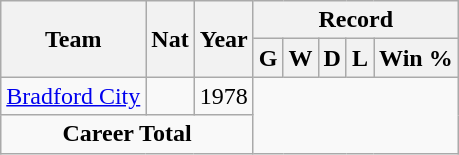<table class="wikitable" style="text-align: center">
<tr>
<th rowspan="2">Team</th>
<th rowspan="2">Nat</th>
<th rowspan="2">Year</th>
<th colspan="5">Record</th>
</tr>
<tr>
<th>G</th>
<th>W</th>
<th>D</th>
<th>L</th>
<th>Win %</th>
</tr>
<tr>
<td align="left"><a href='#'>Bradford City</a></td>
<td></td>
<td>1978<br></td>
</tr>
<tr>
<td colspan=3><strong>Career Total</strong><br></td>
</tr>
</table>
